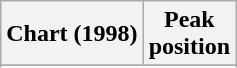<table class="wikitable sortable plainrowheaders" style="text-align:center">
<tr>
<th scope="col">Chart (1998)</th>
<th scope="col">Peak<br> position</th>
</tr>
<tr>
</tr>
<tr>
</tr>
</table>
